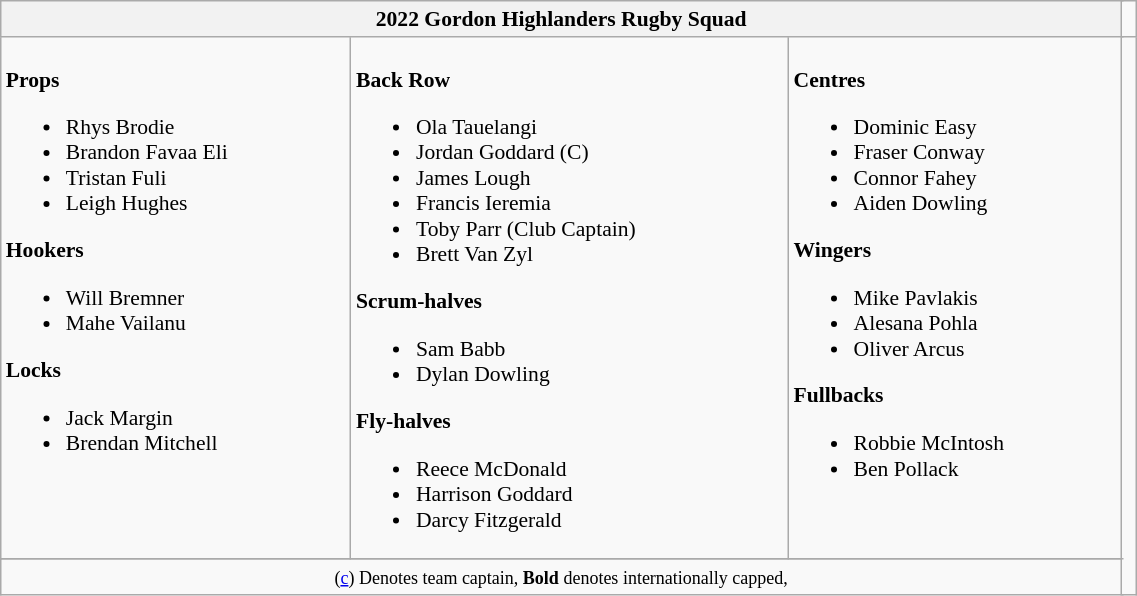<table class="wikitable" style="text-align:left; font-size:90%; width:60%">
<tr>
<th colspan="100%">2022 Gordon Highlanders Rugby Squad</th>
<td></td>
</tr>
<tr valign="top">
<td><br><strong>Props</strong><ul><li>Rhys Brodie</li><li>Brandon Favaa Eli</li><li> Tristan Fuli</li><li>Leigh Hughes</li></ul><strong>Hookers</strong><ul><li> Will Bremner</li><li> Mahe Vailanu</li></ul><strong>Locks</strong><ul><li> Jack Margin</li><li> Brendan Mitchell</li></ul></td>
<td><br><strong>Back Row</strong><ul><li> Ola Tauelangi</li><li> Jordan Goddard (C)</li><li> James Lough</li><li>Francis Ieremia</li><li>Toby Parr (Club Captain)</li><li>Brett Van Zyl</li></ul><strong>Scrum-halves</strong><ul><li> Sam Babb</li><li> Dylan Dowling</li></ul><strong>Fly-halves</strong><ul><li> Reece McDonald</li><li> Harrison Goddard</li><li> Darcy Fitzgerald</li></ul></td>
<td><br><strong>Centres</strong><ul><li> Dominic Easy</li><li> Fraser Conway</li><li> Connor Fahey</li><li> Aiden Dowling</li></ul><strong>Wingers</strong><ul><li> Mike Pavlakis</li><li> Alesana Pohla</li><li>  Oliver Arcus</li></ul><strong>Fullbacks</strong><ul><li>Robbie McIntosh</li><li> Ben Pollack</li></ul></td>
</tr>
<tr Mike Pavlakis>
</tr>
<tr>
<td colspan="100%" style="text-align:center;"><small>(<a href='#'>c</a>) Denotes team captain, <strong>Bold</strong> denotes internationally capped,</small></td>
</tr>
</table>
